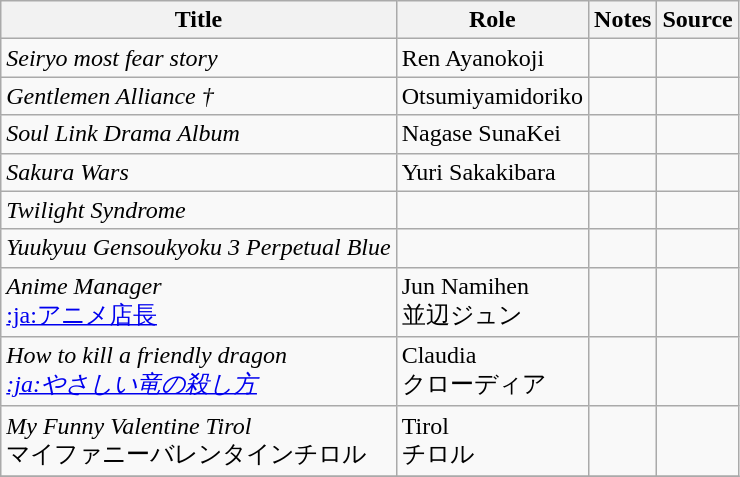<table class="wikitable sortable plainrowheaders">
<tr>
<th>Title</th>
<th>Role</th>
<th class="unsortable">Notes</th>
<th class="unsortable">Source</th>
</tr>
<tr>
<td><em>Seiryo most fear story </em></td>
<td>Ren Ayanokoji</td>
<td></td>
<td></td>
</tr>
<tr>
<td><em>Gentlemen Alliance † </em></td>
<td>Otsumiyamidoriko</td>
<td></td>
<td></td>
</tr>
<tr>
<td><em>Soul Link Drama Album </em></td>
<td>Nagase SunaKei</td>
<td></td>
<td></td>
</tr>
<tr>
<td><em>Sakura Wars</em></td>
<td>Yuri Sakakibara</td>
<td></td>
<td></td>
</tr>
<tr>
<td><em>Twilight Syndrome</em></td>
<td></td>
<td></td>
<td></td>
</tr>
<tr>
<td><em>Yuukyuu Gensoukyoku 3 Perpetual Blue</em></td>
<td></td>
<td></td>
<td></td>
</tr>
<tr>
<td><em>Anime Manager</em><br><a href='#'>:ja:アニメ店長</a></td>
<td>Jun Namihen<br>並辺ジュン</td>
<td></td>
<td></td>
</tr>
<tr>
<td><em>How to kill a friendly dragon<br><a href='#'>:ja:やさしい竜の殺し方</a></em></td>
<td>Claudia<br>クローディア</td>
<td></td>
<td></td>
</tr>
<tr>
<td><em>My Funny Valentine Tirol</em><br>マイファニーバレンタインチロル</td>
<td>Tirol<br>チロル</td>
<td></td>
<td></td>
</tr>
<tr>
</tr>
</table>
